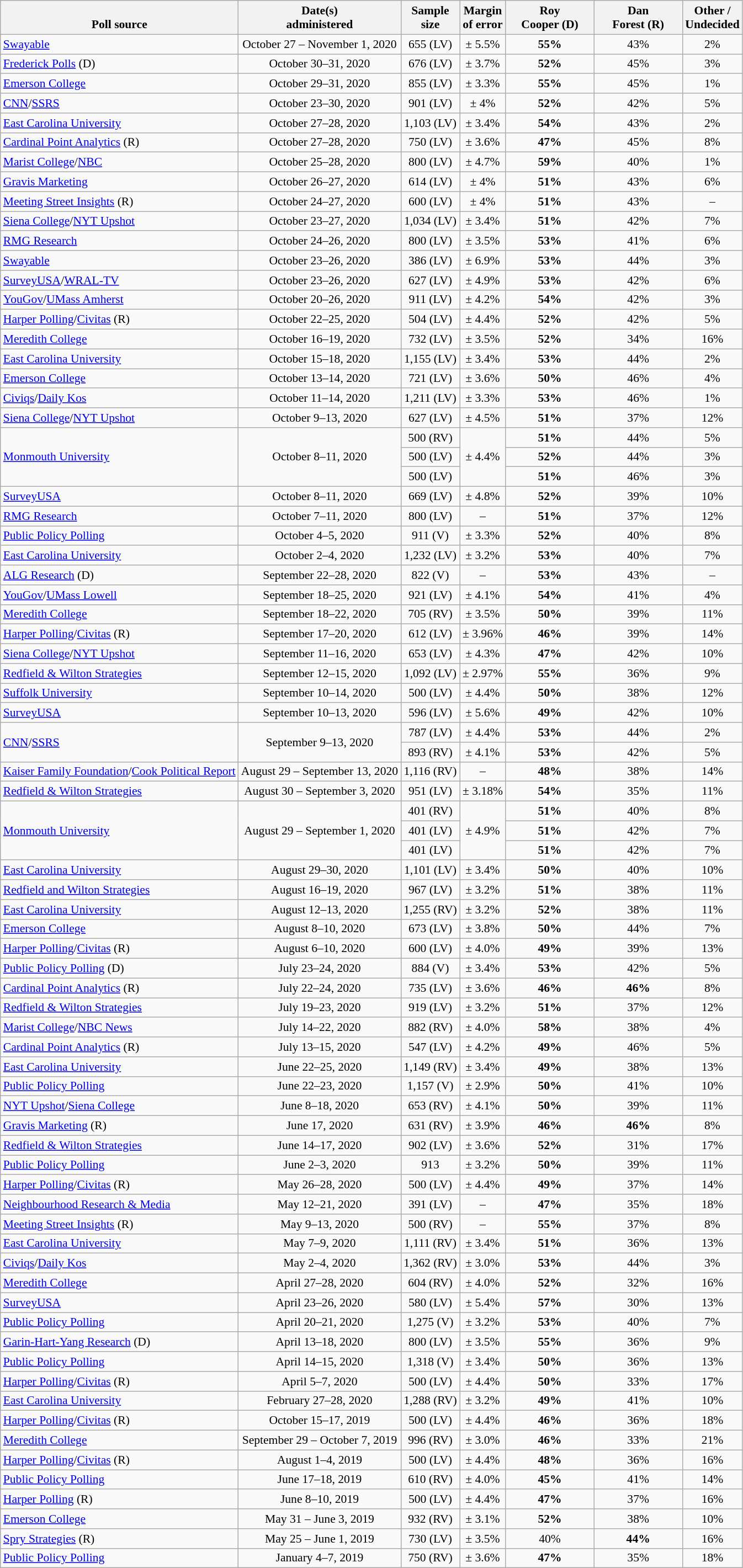<table class="wikitable" style="font-size:90%;text-align:center;">
<tr valign=bottom>
<th>Poll source</th>
<th>Date(s)<br>administered</th>
<th>Sample<br>size</th>
<th>Margin<br>of error</th>
<th style="width:100px;">Roy<br>Cooper (D)</th>
<th style="width:100px;">Dan<br>Forest (R)</th>
<th>Other /<br>Undecided</th>
</tr>
<tr>
<td style="text-align:left;"><a href='#'>Swayable</a></td>
<td>October 27 – November 1, 2020</td>
<td>655 (LV)</td>
<td>± 5.5%</td>
<td><strong>55%</strong></td>
<td>43%</td>
<td>2%</td>
</tr>
<tr>
<td style="text-align:left;"><a href='#'>Frederick Polls</a> (D)</td>
<td>October 30–31, 2020</td>
<td>676 (LV)</td>
<td>± 3.7%</td>
<td><strong>52%</strong></td>
<td>45%</td>
<td>3%</td>
</tr>
<tr>
<td style="text-align:left;"><a href='#'>Emerson College</a></td>
<td>October 29–31, 2020</td>
<td>855 (LV)</td>
<td>± 3.3%</td>
<td><strong>55%</strong></td>
<td>45%</td>
<td>1%</td>
</tr>
<tr>
<td style="text-align:left;"><a href='#'>CNN</a>/<a href='#'>SSRS</a></td>
<td>October 23–30, 2020</td>
<td>901 (LV)</td>
<td>± 4%</td>
<td><strong>52%</strong></td>
<td>42%</td>
<td>5%</td>
</tr>
<tr>
<td style="text-align:left;"><a href='#'>East Carolina University</a></td>
<td>October 27–28, 2020</td>
<td>1,103 (LV)</td>
<td>± 3.4%</td>
<td><strong>54%</strong></td>
<td>43%</td>
<td>2%</td>
</tr>
<tr>
<td style="text-align:left;"><a href='#'>Cardinal Point Analytics</a> (R)</td>
<td>October 27–28, 2020</td>
<td>750 (LV)</td>
<td>± 3.6%</td>
<td><strong>47%</strong></td>
<td>45%</td>
<td>8%</td>
</tr>
<tr>
<td style="text-align:left;"><a href='#'>Marist College</a>/<a href='#'>NBC</a></td>
<td>October 25–28, 2020</td>
<td>800 (LV)</td>
<td>± 4.7%</td>
<td><strong>59%</strong></td>
<td>40%</td>
<td>1%</td>
</tr>
<tr>
<td style="text-align:left;"><a href='#'>Gravis Marketing</a></td>
<td>October 26–27, 2020</td>
<td>614 (LV)</td>
<td>± 4%</td>
<td><strong>51%</strong></td>
<td>43%</td>
<td>6%</td>
</tr>
<tr>
<td style="text-align:left;"><a href='#'>Meeting Street Insights</a> (R)</td>
<td>October 24–27, 2020</td>
<td>600 (LV)</td>
<td>± 4%</td>
<td><strong>51%</strong></td>
<td>43%</td>
<td>–</td>
</tr>
<tr>
<td style="text-align:left;"><a href='#'>Siena College</a>/<a href='#'>NYT Upshot</a></td>
<td>October 23–27, 2020</td>
<td>1,034 (LV)</td>
<td>± 3.4%</td>
<td><strong>51%</strong></td>
<td>42%</td>
<td>7%</td>
</tr>
<tr>
<td style="text-align:left;"><a href='#'>RMG Research</a></td>
<td>October 24–26, 2020</td>
<td>800 (LV)</td>
<td>± 3.5%</td>
<td><strong>53%</strong></td>
<td>41%</td>
<td>6%</td>
</tr>
<tr>
<td style="text-align:left;"><a href='#'>Swayable</a></td>
<td>October 23–26, 2020</td>
<td>386 (LV)</td>
<td>± 6.9%</td>
<td><strong>53%</strong></td>
<td>44%</td>
<td>3%</td>
</tr>
<tr>
<td style="text-align:left;"><a href='#'>SurveyUSA</a>/<a href='#'>WRAL-TV</a></td>
<td>October 23–26, 2020</td>
<td>627 (LV)</td>
<td>± 4.9%</td>
<td><strong>53%</strong></td>
<td>42%</td>
<td>6%</td>
</tr>
<tr>
<td style="text-align:left;"><a href='#'>YouGov</a>/<a href='#'>UMass Amherst</a></td>
<td>October 20–26, 2020</td>
<td>911 (LV)</td>
<td>± 4.2%</td>
<td><strong>54%</strong></td>
<td>42%</td>
<td>3%</td>
</tr>
<tr>
<td style="text-align:left;"><a href='#'>Harper Polling</a>/<a href='#'>Civitas</a> (R)</td>
<td>October 22–25, 2020</td>
<td>504 (LV)</td>
<td>± 4.4%</td>
<td><strong>52%</strong></td>
<td>42%</td>
<td>5%</td>
</tr>
<tr>
<td style="text-align:left;"><a href='#'>Meredith College</a></td>
<td>October 16–19, 2020</td>
<td>732 (LV)</td>
<td>± 3.5%</td>
<td><strong>52%</strong></td>
<td>34%</td>
<td>16%</td>
</tr>
<tr>
<td style="text-align:left;"><a href='#'>East Carolina University</a></td>
<td>October 15–18, 2020</td>
<td>1,155 (LV)</td>
<td>± 3.4%</td>
<td><strong>53%</strong></td>
<td>44%</td>
<td>2%</td>
</tr>
<tr>
<td style="text-align:left;"><a href='#'>Emerson College</a></td>
<td>October 13–14, 2020</td>
<td>721 (LV)</td>
<td>± 3.6%</td>
<td><strong>50%</strong></td>
<td>46%</td>
<td>4%</td>
</tr>
<tr>
<td style="text-align:left;"><a href='#'>Civiqs</a>/<a href='#'>Daily Kos</a></td>
<td>October 11–14, 2020</td>
<td>1,211 (LV)</td>
<td>± 3.3%</td>
<td><strong>53%</strong></td>
<td>46%</td>
<td>1%</td>
</tr>
<tr>
<td style="text-align:left;"><a href='#'>Siena College</a>/<a href='#'>NYT Upshot</a></td>
<td>October 9–13, 2020</td>
<td>627 (LV)</td>
<td>± 4.5%</td>
<td><strong>51%</strong></td>
<td>37%</td>
<td>12%</td>
</tr>
<tr>
<td rowspan=3 style="text-align:left;"><a href='#'>Monmouth University</a></td>
<td rowspan=3>October 8–11, 2020</td>
<td>500 (RV)</td>
<td rowspan=3>± 4.4%</td>
<td><strong>51%</strong></td>
<td>44%</td>
<td>5%</td>
</tr>
<tr>
<td>500 (LV)</td>
<td><strong>52%</strong></td>
<td>44%</td>
<td>3%</td>
</tr>
<tr>
<td>500 (LV)</td>
<td><strong>51%</strong></td>
<td>46%</td>
<td>3%</td>
</tr>
<tr>
<td style="text-align:left;"><a href='#'>SurveyUSA</a></td>
<td>October 8–11, 2020</td>
<td>669 (LV)</td>
<td>± 4.8%</td>
<td><strong>52%</strong></td>
<td>39%</td>
<td>10%</td>
</tr>
<tr>
<td style="text-align:left;"><a href='#'>RMG Research</a></td>
<td>October 7–11, 2020</td>
<td>800 (LV)</td>
<td>–</td>
<td><strong>51%</strong></td>
<td>37%</td>
<td>12%</td>
</tr>
<tr>
<td style="text-align:left;"><a href='#'>Public Policy Polling</a></td>
<td>October 4–5, 2020</td>
<td>911 (V)</td>
<td>± 3.3%</td>
<td><strong>52%</strong></td>
<td>40%</td>
<td>8%</td>
</tr>
<tr>
<td style="text-align:left;"><a href='#'>East Carolina University</a></td>
<td>October 2–4, 2020</td>
<td>1,232 (LV)</td>
<td>± 3.2%</td>
<td><strong>53%</strong></td>
<td>40%</td>
<td>7%</td>
</tr>
<tr>
<td style="text-align:left;"><a href='#'>ALG Research</a> (D)</td>
<td>September 22–28, 2020</td>
<td>822 (V)</td>
<td>–</td>
<td><strong>53%</strong></td>
<td>43%</td>
<td>–</td>
</tr>
<tr>
<td style="text-align:left;"><a href='#'>YouGov</a>/<a href='#'>UMass Lowell</a></td>
<td>September 18–25, 2020</td>
<td>921 (LV)</td>
<td>± 4.1%</td>
<td><strong>54%</strong></td>
<td>41%</td>
<td>4%</td>
</tr>
<tr>
<td style="text-align:left;"><a href='#'>Meredith College</a></td>
<td>September 18–22, 2020</td>
<td>705 (RV)</td>
<td>± 3.5%</td>
<td><strong>50%</strong></td>
<td>39%</td>
<td>11%</td>
</tr>
<tr>
<td style="text-align:left;"><a href='#'>Harper Polling</a>/<a href='#'>Civitas</a> (R)</td>
<td>September 17–20, 2020</td>
<td>612 (LV)</td>
<td>± 3.96%</td>
<td><strong>46%</strong></td>
<td>39%</td>
<td>14%</td>
</tr>
<tr>
<td style="text-align:left;"><a href='#'>Siena College</a>/<a href='#'>NYT Upshot</a></td>
<td>September 11–16, 2020</td>
<td>653 (LV)</td>
<td>± 4.3%</td>
<td><strong>47%</strong></td>
<td>42%</td>
<td>10%</td>
</tr>
<tr>
<td style="text-align:left;"><a href='#'>Redfield & Wilton Strategies</a></td>
<td>September 12–15, 2020</td>
<td>1,092 (LV)</td>
<td>± 2.97%</td>
<td><strong>55%</strong></td>
<td>36%</td>
<td>9%</td>
</tr>
<tr>
<td style="text-align:left;"><a href='#'>Suffolk University</a></td>
<td>September 10–14, 2020</td>
<td>500 (LV)</td>
<td>± 4.4%</td>
<td><strong>50%</strong></td>
<td>38%</td>
<td>12%</td>
</tr>
<tr>
<td style="text-align:left;"><a href='#'>SurveyUSA</a></td>
<td>September 10–13, 2020</td>
<td>596 (LV)</td>
<td>± 5.6%</td>
<td><strong>49%</strong></td>
<td>42%</td>
<td>10%</td>
</tr>
<tr>
<td rowspan=2 style="text-align:left;"><a href='#'>CNN</a>/<a href='#'>SSRS</a></td>
<td rowspan=2>September 9–13, 2020</td>
<td>787 (LV)</td>
<td>± 4.4%</td>
<td><strong>53%</strong></td>
<td>44%</td>
<td>2%</td>
</tr>
<tr>
<td>893 (RV)</td>
<td>± 4.1%</td>
<td><strong>53%</strong></td>
<td>42%</td>
<td>5%</td>
</tr>
<tr>
<td style="text-align:left;"><a href='#'>Kaiser Family Foundation</a>/<a href='#'>Cook Political Report</a></td>
<td>August 29 – September 13, 2020</td>
<td>1,116 (RV)</td>
<td>–</td>
<td><strong>48%</strong></td>
<td>38%</td>
<td>14%</td>
</tr>
<tr>
<td style="text-align:left;"><a href='#'>Redfield & Wilton Strategies</a></td>
<td>August 30 – September 3, 2020</td>
<td>951 (LV)</td>
<td>± 3.18%</td>
<td><strong>54%</strong></td>
<td>35%</td>
<td>11%</td>
</tr>
<tr>
<td rowspan=3 style="text-align:left;"><a href='#'>Monmouth University</a></td>
<td rowspan=3>August 29 – September 1, 2020</td>
<td>401 (RV)</td>
<td rowspan=3>± 4.9%</td>
<td><strong>51%</strong></td>
<td>40%</td>
<td>8%</td>
</tr>
<tr>
<td>401 (LV)</td>
<td><strong>51%</strong></td>
<td>42%</td>
<td>7%</td>
</tr>
<tr>
<td>401 (LV)</td>
<td><strong>51%</strong></td>
<td>42%</td>
<td>7%</td>
</tr>
<tr>
<td style="text-align:left;"><a href='#'>East Carolina University</a></td>
<td>August 29–30, 2020</td>
<td>1,101 (LV)</td>
<td>± 3.4%</td>
<td><strong>50%</strong></td>
<td>40%</td>
<td>10%</td>
</tr>
<tr>
<td style="text-align:left;"><a href='#'>Redfield and Wilton Strategies</a></td>
<td>August 16–19, 2020</td>
<td>967 (LV)</td>
<td>± 3.2%</td>
<td><strong>51%</strong></td>
<td>38%</td>
<td>11%</td>
</tr>
<tr>
<td style="text-align:left;"><a href='#'>East Carolina University</a></td>
<td>August 12–13, 2020</td>
<td>1,255 (RV)</td>
<td>± 3.2%</td>
<td><strong>52%</strong></td>
<td>38%</td>
<td>11%</td>
</tr>
<tr>
<td style="text-align:left;"><a href='#'>Emerson College</a></td>
<td>August 8–10, 2020</td>
<td>673 (LV)</td>
<td>± 3.8%</td>
<td><strong>50%</strong></td>
<td>44%</td>
<td>7%</td>
</tr>
<tr>
<td style="text-align:left;"><a href='#'>Harper Polling</a>/<a href='#'>Civitas</a> (R)</td>
<td>August 6–10, 2020</td>
<td>600 (LV)</td>
<td>± 4.0%</td>
<td><strong>49%</strong></td>
<td>39%</td>
<td>13%</td>
</tr>
<tr>
<td style="text-align:left;"><a href='#'>Public Policy Polling</a> (D)</td>
<td>July 23–24, 2020</td>
<td>884 (V)</td>
<td>± 3.4%</td>
<td><strong>53%</strong></td>
<td>42%</td>
<td>5%</td>
</tr>
<tr>
<td style="text-align:left;"><a href='#'>Cardinal Point Analytics</a> (R)</td>
<td>July 22–24, 2020</td>
<td>735 (LV)</td>
<td>± 3.6%</td>
<td><strong>46%</strong></td>
<td><strong>46%</strong></td>
<td>8%</td>
</tr>
<tr>
<td style="text-align:left;"><a href='#'>Redfield & Wilton Strategies</a></td>
<td>July 19–23, 2020</td>
<td>919 (LV)</td>
<td>± 3.2%</td>
<td><strong>51%</strong></td>
<td>37%</td>
<td>12%</td>
</tr>
<tr>
<td style="text-align:left;"><a href='#'>Marist College</a>/<a href='#'>NBC News</a></td>
<td>July 14–22, 2020</td>
<td>882 (RV)</td>
<td>± 4.0%</td>
<td><strong>58%</strong></td>
<td>38%</td>
<td>4%</td>
</tr>
<tr>
<td style="text-align:left;"><a href='#'>Cardinal Point Analytics</a> (R)</td>
<td>July 13–15, 2020</td>
<td>547 (LV)</td>
<td>± 4.2%</td>
<td><strong>49%</strong></td>
<td>46%</td>
<td>5%</td>
</tr>
<tr>
<td style="text-align:left;"><a href='#'>East Carolina University</a></td>
<td>June 22–25, 2020</td>
<td>1,149 (RV)</td>
<td>± 3.4%</td>
<td><strong>49%</strong></td>
<td>38%</td>
<td>13%</td>
</tr>
<tr>
<td style="text-align:left;"><a href='#'>Public Policy Polling</a></td>
<td>June 22–23, 2020</td>
<td>1,157 (V)</td>
<td>± 2.9%</td>
<td><strong>50%</strong></td>
<td>41%</td>
<td>10%</td>
</tr>
<tr>
<td style="text-align:left;"><a href='#'>NYT Upshot</a>/<a href='#'>Siena College</a></td>
<td>June 8–18, 2020</td>
<td>653 (RV)</td>
<td>± 4.1%</td>
<td><strong>50%</strong></td>
<td>39%</td>
<td>11%</td>
</tr>
<tr>
<td style="text-align:left;"><a href='#'>Gravis Marketing</a> (R)</td>
<td>June 17, 2020</td>
<td>631 (RV)</td>
<td>± 3.9%</td>
<td><strong>46%</strong></td>
<td><strong>46%</strong></td>
<td>8%</td>
</tr>
<tr>
<td style="text-align:left;"><a href='#'>Redfield & Wilton Strategies</a></td>
<td>June 14–17, 2020</td>
<td>902 (LV)</td>
<td>± 3.6%</td>
<td><strong>52%</strong></td>
<td>31%</td>
<td>17%</td>
</tr>
<tr>
<td style="text-align:left;"><a href='#'>Public Policy Polling</a></td>
<td>June 2–3, 2020</td>
<td>913</td>
<td>± 3.2%</td>
<td><strong>50%</strong></td>
<td>39%</td>
<td>11%</td>
</tr>
<tr>
<td style="text-align:left;"><a href='#'>Harper Polling</a>/<a href='#'>Civitas</a> (R)</td>
<td>May 26–28, 2020</td>
<td>500 (LV)</td>
<td>± 4.4%</td>
<td><strong>49%</strong></td>
<td>37%</td>
<td>14%</td>
</tr>
<tr>
<td style="text-align:left;"><a href='#'>Neighbourhood Research & Media</a></td>
<td>May 12–21, 2020</td>
<td>391 (LV)</td>
<td>–</td>
<td><strong>47%</strong></td>
<td>35%</td>
<td>18%</td>
</tr>
<tr>
<td style="text-align:left;"><a href='#'>Meeting Street Insights</a> (R)</td>
<td>May 9–13, 2020</td>
<td>500 (RV)</td>
<td>–</td>
<td><strong>55%</strong></td>
<td>37%</td>
<td>8%</td>
</tr>
<tr>
<td style="text-align:left;"><a href='#'>East Carolina University</a></td>
<td>May 7–9, 2020</td>
<td>1,111 (RV)</td>
<td>± 3.4%</td>
<td><strong>51%</strong></td>
<td>36%</td>
<td>13%</td>
</tr>
<tr>
<td style="text-align:left;"><a href='#'>Civiqs</a>/<a href='#'>Daily Kos</a></td>
<td>May 2–4, 2020</td>
<td>1,362 (RV)</td>
<td>± 3.0%</td>
<td><strong>53%</strong></td>
<td>44%</td>
<td>3%</td>
</tr>
<tr>
<td style="text-align:left;"><a href='#'>Meredith College</a></td>
<td>April 27–28, 2020</td>
<td>604 (RV)</td>
<td>± 4.0%</td>
<td><strong>52%</strong></td>
<td>32%</td>
<td>16%</td>
</tr>
<tr>
<td style="text-align:left;"><a href='#'>SurveyUSA</a></td>
<td>April 23–26, 2020</td>
<td>580 (LV)</td>
<td>± 5.4%</td>
<td><strong>57%</strong></td>
<td>30%</td>
<td>13%</td>
</tr>
<tr>
<td style="text-align:left;"><a href='#'>Public Policy Polling</a></td>
<td>April 20–21, 2020</td>
<td>1,275 (V)</td>
<td>± 3.2%</td>
<td><strong>53%</strong></td>
<td>40%</td>
<td>7%</td>
</tr>
<tr>
<td style="text-align:left;"><a href='#'>Garin-Hart-Yang Research</a> (D)</td>
<td>April 13–18, 2020</td>
<td>800 (LV)</td>
<td>± 3.5%</td>
<td><strong>55%</strong></td>
<td>36%</td>
<td>9%</td>
</tr>
<tr>
<td style="text-align:left;"><a href='#'>Public Policy Polling</a></td>
<td>April 14–15, 2020</td>
<td>1,318 (V)</td>
<td>± 3.4%</td>
<td><strong>50%</strong></td>
<td>36%</td>
<td>13%</td>
</tr>
<tr>
<td style="text-align:left;"><a href='#'>Harper Polling</a>/<a href='#'>Civitas</a> (R)</td>
<td>April 5–7, 2020</td>
<td>500 (LV)</td>
<td>± 4.4%</td>
<td><strong>50%</strong></td>
<td>33%</td>
<td>17%</td>
</tr>
<tr>
<td style="text-align:left;"><a href='#'>East Carolina University</a></td>
<td>February 27–28, 2020</td>
<td>1,288 (RV)</td>
<td>± 3.2%</td>
<td><strong>49%</strong></td>
<td>41%</td>
<td>10%</td>
</tr>
<tr>
<td style="text-align:left;"><a href='#'>Harper Polling</a>/<a href='#'>Civitas</a> (R)</td>
<td>October 15–17, 2019</td>
<td>500 (LV)</td>
<td>± 4.4%</td>
<td><strong>46%</strong></td>
<td>36%</td>
<td>18%</td>
</tr>
<tr>
<td style="text-align:left;"><a href='#'>Meredith College</a></td>
<td>September 29 – October 7, 2019</td>
<td>996 (RV)</td>
<td>± 3.0%</td>
<td><strong>46%</strong></td>
<td>33%</td>
<td>21%</td>
</tr>
<tr>
<td style="text-align:left;"><a href='#'>Harper Polling</a>/<a href='#'>Civitas</a> (R)</td>
<td>August 1–4, 2019</td>
<td>500 (LV)</td>
<td>± 4.4%</td>
<td><strong>48%</strong></td>
<td>36%</td>
<td>16%</td>
</tr>
<tr>
<td style="text-align:left;"><a href='#'>Public Policy Polling</a></td>
<td>June 17–18, 2019</td>
<td>610 (RV)</td>
<td>± 4.0%</td>
<td><strong>45%</strong></td>
<td>41%</td>
<td>14%</td>
</tr>
<tr>
<td style="text-align:left;"><a href='#'>Harper Polling</a> (R)</td>
<td>June 8–10, 2019</td>
<td>500 (LV)</td>
<td>± 4.4%</td>
<td><strong>47%</strong></td>
<td>37%</td>
<td>16%</td>
</tr>
<tr>
<td style="text-align:left;"><a href='#'>Emerson College</a></td>
<td>May 31 – June 3, 2019</td>
<td>932 (RV)</td>
<td>± 3.1%</td>
<td><strong>52%</strong></td>
<td>38%</td>
<td>10%</td>
</tr>
<tr>
<td style="text-align:left;"><a href='#'>Spry Strategies</a> (R)</td>
<td>May 25 – June 1, 2019</td>
<td>730 (LV)</td>
<td>± 3.5%</td>
<td>40%</td>
<td><strong>44%</strong></td>
<td>16%</td>
</tr>
<tr>
<td style="text-align:left;"><a href='#'>Public Policy Polling</a></td>
<td>January 4–7, 2019</td>
<td>750 (RV)</td>
<td>± 3.6%</td>
<td><strong>47%</strong></td>
<td>35%</td>
<td>18%</td>
</tr>
</table>
